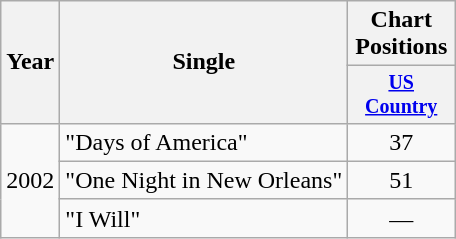<table class="wikitable" style="text-align:center;">
<tr>
<th rowspan="2">Year</th>
<th rowspan="2">Single</th>
<th colspan="1">Chart Positions</th>
</tr>
<tr style="font-size:smaller;">
<th width="65"><a href='#'>US Country</a></th>
</tr>
<tr>
<td rowspan="3">2002</td>
<td align="left">"Days of America"</td>
<td>37</td>
</tr>
<tr>
<td align="left">"One Night in New Orleans"</td>
<td>51</td>
</tr>
<tr>
<td align="left">"I Will"</td>
<td>—</td>
</tr>
</table>
